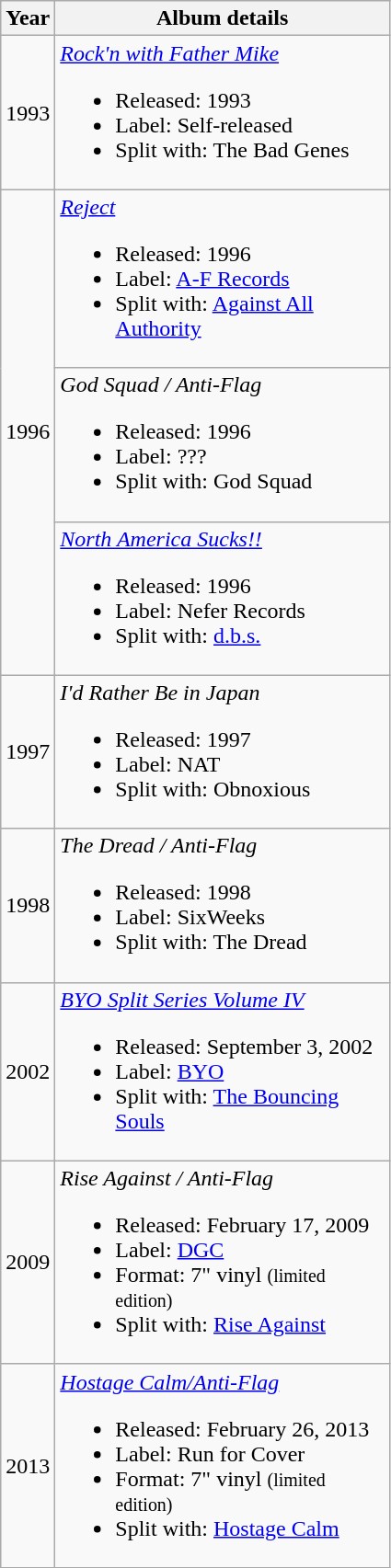<table class="wikitable">
<tr>
<th>Year</th>
<th width="235">Album details</th>
</tr>
<tr>
<td>1993</td>
<td><em><a href='#'>Rock'n with Father Mike</a></em><br><ul><li>Released: 1993</li><li>Label: Self-released</li><li>Split with: The Bad Genes</li></ul></td>
</tr>
<tr>
<td rowspan="3">1996</td>
<td><em><a href='#'>Reject</a></em><br><ul><li>Released: 1996</li><li>Label: <a href='#'>A-F Records</a></li><li>Split with: <a href='#'>Against All Authority</a></li></ul></td>
</tr>
<tr>
<td><em>God Squad / Anti-Flag</em><br><ul><li>Released: 1996</li><li>Label: ???</li><li>Split with: God Squad</li></ul></td>
</tr>
<tr>
<td><em><a href='#'>North America Sucks!!</a></em><br><ul><li>Released: 1996</li><li>Label: Nefer Records</li><li>Split with: <a href='#'>d.b.s.</a></li></ul></td>
</tr>
<tr>
<td>1997</td>
<td><em>I'd Rather Be in Japan</em><br><ul><li>Released: 1997</li><li>Label: NAT</li><li>Split with: Obnoxious</li></ul></td>
</tr>
<tr>
<td>1998</td>
<td><em>The Dread / Anti-Flag</em><br><ul><li>Released: 1998</li><li>Label: SixWeeks</li><li>Split with: The Dread</li></ul></td>
</tr>
<tr>
<td>2002</td>
<td><em><a href='#'>BYO Split Series Volume IV</a></em><br><ul><li>Released: September 3, 2002</li><li>Label: <a href='#'>BYO</a></li><li>Split with: <a href='#'>The Bouncing Souls</a></li></ul></td>
</tr>
<tr>
<td>2009</td>
<td><em>Rise Against / Anti-Flag</em><br><ul><li>Released: February 17, 2009</li><li>Label: <a href='#'>DGC</a></li><li>Format: 7" vinyl <small>(limited edition)</small></li><li>Split with: <a href='#'>Rise Against</a></li></ul></td>
</tr>
<tr>
<td>2013</td>
<td><em><a href='#'>Hostage Calm/Anti-Flag</a></em><br><ul><li>Released: February 26, 2013</li><li>Label: Run for Cover</li><li>Format: 7" vinyl <small>(limited edition)</small></li><li>Split with: <a href='#'>Hostage Calm</a></li></ul></td>
</tr>
</table>
